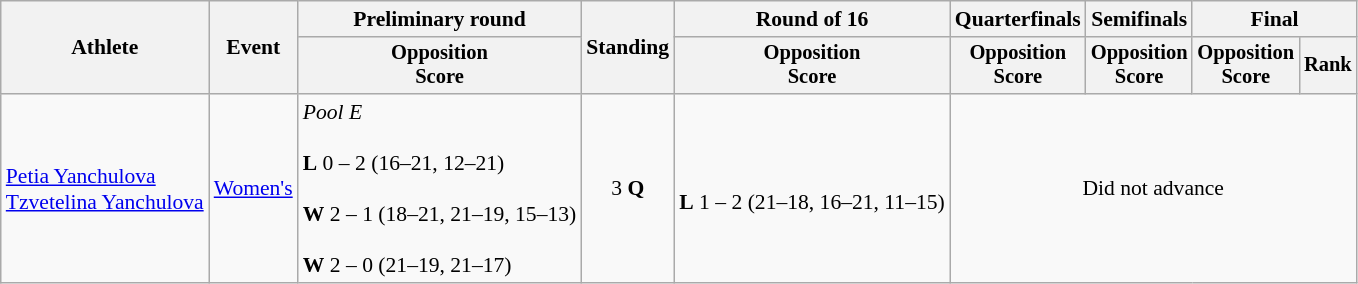<table class=wikitable style="font-size:90%">
<tr>
<th rowspan="2">Athlete</th>
<th rowspan="2">Event</th>
<th>Preliminary round</th>
<th rowspan="2">Standing</th>
<th>Round of 16</th>
<th>Quarterfinals</th>
<th>Semifinals</th>
<th colspan=2>Final</th>
</tr>
<tr style="font-size:95%">
<th>Opposition<br>Score</th>
<th>Opposition<br>Score</th>
<th>Opposition<br>Score</th>
<th>Opposition<br>Score</th>
<th>Opposition<br>Score</th>
<th>Rank</th>
</tr>
<tr align=center>
<td align=left><a href='#'>Petia Yanchulova</a><br><a href='#'>Tzvetelina Yanchulova</a></td>
<td align=left><a href='#'>Women's</a></td>
<td align=left><em>Pool E</em><br><br><strong>L</strong> 0 – 2 (16–21, 12–21)<br><br><strong>W</strong> 2 – 1 (18–21, 21–19, 15–13)<br><br><strong>W</strong> 2 – 0 (21–19, 21–17)</td>
<td>3 <strong>Q</strong></td>
<td><br><strong>L</strong> 1 – 2 (21–18, 16–21, 11–15)</td>
<td colspan=4>Did not advance</td>
</tr>
</table>
